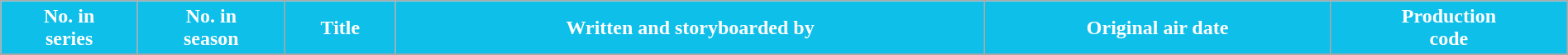<table class="wikitable plainrowheaders" style="width:100%;">
<tr style="color:white;">
<th style="background:#0ebfe9;">No. in<br>series</th>
<th style="background:#0ebfe9;">No. in<br>season</th>
<th style="background:#0ebfe9;">Title</th>
<th style="background:#0ebfe9;">Written and storyboarded by</th>
<th style="background:#0ebfe9;">Original air date</th>
<th style="background:#0ebfe9;">Production<br>code</th>
</tr>
<tr>
</tr>
</table>
